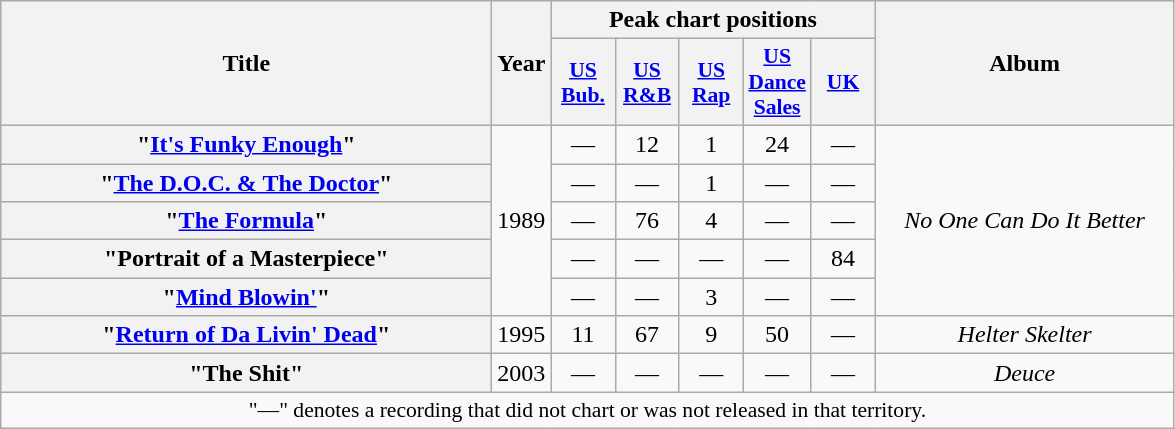<table class="wikitable plainrowheaders" style="text-align:center;">
<tr>
<th scope="col" rowspan="2" style="width:20em;">Title</th>
<th scope="col" rowspan="2" style="width:1em;">Year</th>
<th scope="col" colspan="5">Peak chart positions</th>
<th scope="col" rowspan="2" style="width:12em;">Album</th>
</tr>
<tr>
<th scope="col" style="width:2.5em;font-size:90%;"><a href='#'>US<br>Bub.</a><br></th>
<th scope="col" style="width:2.5em;font-size:90%;"><a href='#'>US<br>R&B</a><br></th>
<th scope="col" style="width:2.5em;font-size:90%;"><a href='#'>US<br>Rap</a><br></th>
<th scope="col" style="width:2.5em;font-size:90%;"><a href='#'>US<br>Dance<br>Sales</a><br></th>
<th scope="col" style="width:2.5em;font-size:90%;"><a href='#'>UK</a><br></th>
</tr>
<tr>
<th scope="row">"<a href='#'>It's Funky Enough</a>"</th>
<td rowspan="5">1989</td>
<td>—</td>
<td>12</td>
<td>1</td>
<td>24</td>
<td>—</td>
<td rowspan="5"><em>No One Can Do It Better</em></td>
</tr>
<tr>
<th scope="row">"<a href='#'>The D.O.C. & The Doctor</a>"</th>
<td>—</td>
<td>—</td>
<td>1</td>
<td>—</td>
<td>—</td>
</tr>
<tr>
<th scope="row">"<a href='#'>The Formula</a>"</th>
<td>—</td>
<td>76</td>
<td>4</td>
<td>—</td>
<td>—</td>
</tr>
<tr>
<th scope="row">"Portrait of a Masterpiece"</th>
<td>—</td>
<td>—</td>
<td>—</td>
<td>—</td>
<td>84</td>
</tr>
<tr>
<th scope="row">"<a href='#'>Mind Blowin'</a>"</th>
<td>—</td>
<td>—</td>
<td>3</td>
<td>—</td>
<td>—</td>
</tr>
<tr>
<th scope="row">"<a href='#'>Return of Da Livin' Dead</a>"</th>
<td>1995</td>
<td>11</td>
<td>67</td>
<td>9</td>
<td>50</td>
<td>—</td>
<td><em>Helter Skelter</em></td>
</tr>
<tr>
<th scope="row">"The Shit"</th>
<td>2003</td>
<td>—</td>
<td>—</td>
<td>—</td>
<td>—</td>
<td>—</td>
<td><em>Deuce</em></td>
</tr>
<tr>
<td colspan="14" style="font-size:90%">"—" denotes a recording that did not chart or was not released in that territory.</td>
</tr>
</table>
